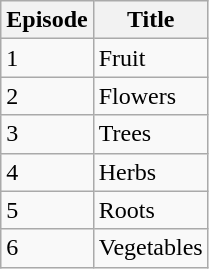<table class="wikitable">
<tr>
<th>Episode</th>
<th>Title</th>
</tr>
<tr>
<td>1</td>
<td>Fruit</td>
</tr>
<tr>
<td>2</td>
<td>Flowers</td>
</tr>
<tr>
<td>3</td>
<td>Trees</td>
</tr>
<tr>
<td>4</td>
<td>Herbs</td>
</tr>
<tr>
<td>5</td>
<td>Roots</td>
</tr>
<tr>
<td>6</td>
<td>Vegetables</td>
</tr>
</table>
